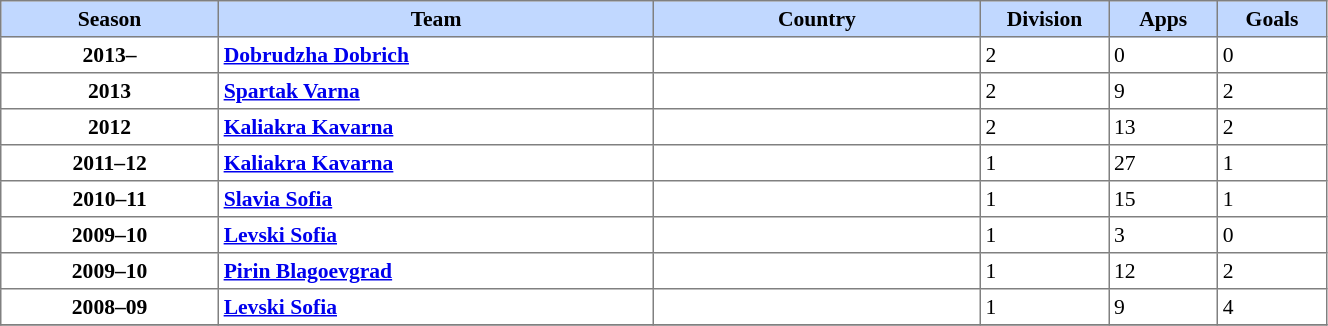<table border="1" cellpadding="3" cellspacing="0" style="border-collapse:collapse; font-size:90%; width:70%;">
<tr style="background:#c1d8ff; text-align:center;">
<th width=10%>Season</th>
<th width=20%>Team</th>
<th width=15%>Country</th>
<th width=5%>Division</th>
<th width=5%>Apps</th>
<th width=5%>Goals</th>
</tr>
<tr>
<td align=center><strong>2013–</strong></td>
<td><strong><a href='#'>Dobrudzha Dobrich</a></strong></td>
<td></td>
<td>2</td>
<td>0</td>
<td>0</td>
</tr>
<tr>
<td align=center><strong>2013</strong></td>
<td><strong><a href='#'>Spartak Varna</a></strong></td>
<td></td>
<td>2</td>
<td>9</td>
<td>2</td>
</tr>
<tr>
<td align=center><strong>2012</strong></td>
<td><strong><a href='#'>Kaliakra Kavarna</a></strong></td>
<td></td>
<td>2</td>
<td>13</td>
<td>2</td>
</tr>
<tr>
<td align=center><strong>2011–12</strong></td>
<td><strong><a href='#'>Kaliakra Kavarna</a></strong></td>
<td></td>
<td>1</td>
<td>27</td>
<td>1</td>
</tr>
<tr>
<td align=center><strong>2010–11</strong></td>
<td><strong><a href='#'>Slavia Sofia</a></strong></td>
<td></td>
<td>1</td>
<td>15</td>
<td>1</td>
</tr>
<tr>
<td align=center><strong>2009–10</strong></td>
<td><strong><a href='#'>Levski Sofia</a></strong></td>
<td></td>
<td>1</td>
<td>3</td>
<td>0</td>
</tr>
<tr>
<td align=center><strong>2009–10</strong></td>
<td><strong><a href='#'>Pirin Blagoevgrad</a></strong></td>
<td></td>
<td>1</td>
<td>12</td>
<td>2</td>
</tr>
<tr>
<td align=center><strong>2008–09</strong></td>
<td><strong><a href='#'>Levski Sofia</a></strong></td>
<td></td>
<td>1</td>
<td>9</td>
<td>4</td>
</tr>
<tr>
</tr>
</table>
